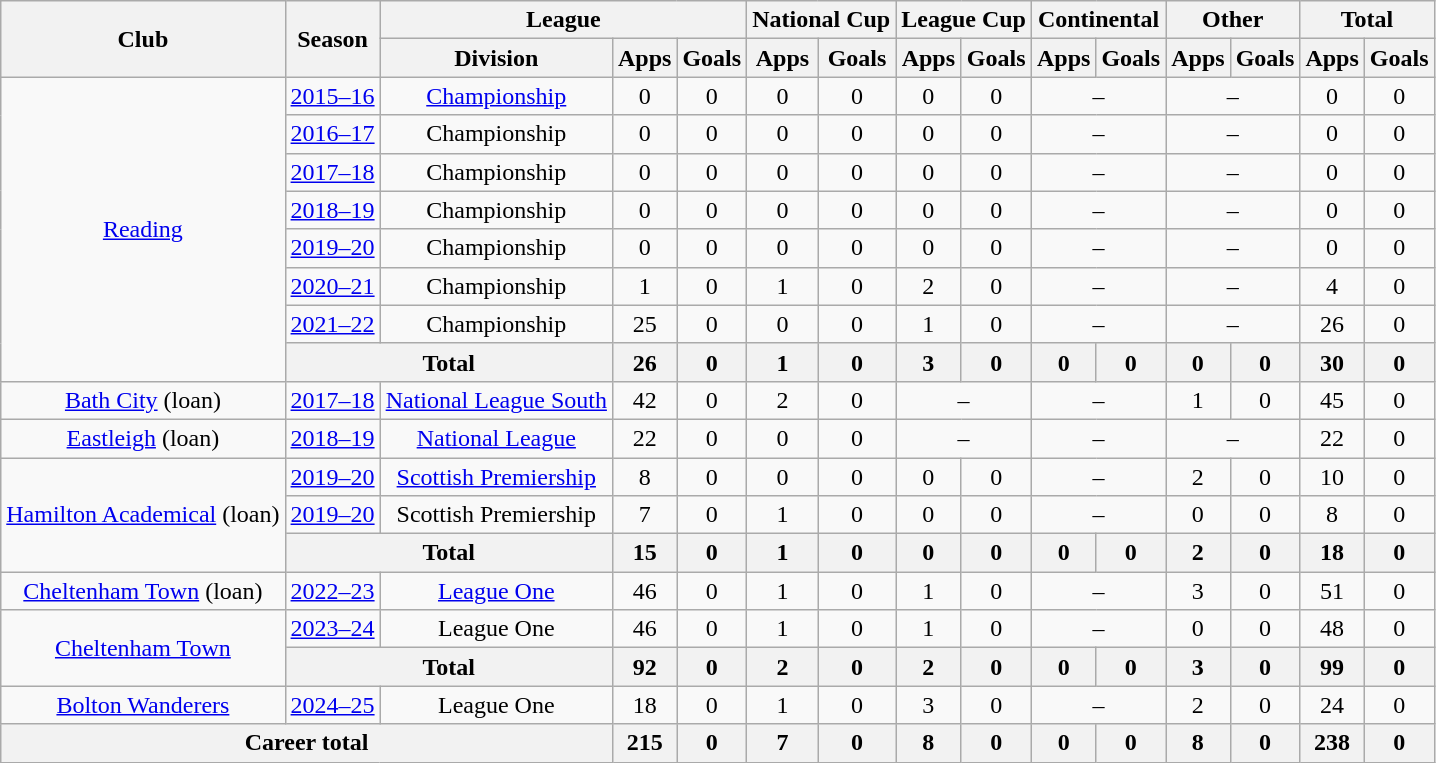<table class="wikitable" style="text-align: center">
<tr>
<th rowspan="2">Club</th>
<th rowspan="2">Season</th>
<th colspan="3">League</th>
<th colspan="2">National Cup</th>
<th colspan="2">League Cup</th>
<th colspan="2">Continental</th>
<th colspan="2">Other</th>
<th colspan="2">Total</th>
</tr>
<tr>
<th>Division</th>
<th>Apps</th>
<th>Goals</th>
<th>Apps</th>
<th>Goals</th>
<th>Apps</th>
<th>Goals</th>
<th>Apps</th>
<th>Goals</th>
<th>Apps</th>
<th>Goals</th>
<th>Apps</th>
<th>Goals</th>
</tr>
<tr>
<td rowspan="8"><a href='#'>Reading</a></td>
<td><a href='#'>2015–16</a></td>
<td><a href='#'>Championship</a></td>
<td>0</td>
<td>0</td>
<td>0</td>
<td>0</td>
<td>0</td>
<td>0</td>
<td colspan="2">–</td>
<td colspan="2">–</td>
<td>0</td>
<td>0</td>
</tr>
<tr>
<td><a href='#'>2016–17</a></td>
<td>Championship</td>
<td>0</td>
<td>0</td>
<td>0</td>
<td>0</td>
<td>0</td>
<td>0</td>
<td colspan="2">–</td>
<td colspan="2">–</td>
<td>0</td>
<td>0</td>
</tr>
<tr>
<td><a href='#'>2017–18</a></td>
<td>Championship</td>
<td>0</td>
<td>0</td>
<td>0</td>
<td>0</td>
<td>0</td>
<td>0</td>
<td colspan="2">–</td>
<td colspan="2">–</td>
<td>0</td>
<td>0</td>
</tr>
<tr>
<td><a href='#'>2018–19</a></td>
<td>Championship</td>
<td>0</td>
<td>0</td>
<td>0</td>
<td>0</td>
<td>0</td>
<td>0</td>
<td colspan="2">–</td>
<td colspan="2">–</td>
<td>0</td>
<td>0</td>
</tr>
<tr>
<td><a href='#'>2019–20</a></td>
<td>Championship</td>
<td>0</td>
<td>0</td>
<td>0</td>
<td>0</td>
<td>0</td>
<td>0</td>
<td colspan="2">–</td>
<td colspan="2">–</td>
<td>0</td>
<td>0</td>
</tr>
<tr>
<td><a href='#'>2020–21</a></td>
<td>Championship</td>
<td>1</td>
<td>0</td>
<td>1</td>
<td>0</td>
<td>2</td>
<td>0</td>
<td colspan="2">–</td>
<td colspan="2">–</td>
<td>4</td>
<td>0</td>
</tr>
<tr>
<td><a href='#'>2021–22</a></td>
<td>Championship</td>
<td>25</td>
<td>0</td>
<td>0</td>
<td>0</td>
<td>1</td>
<td>0</td>
<td colspan="2">–</td>
<td colspan="2">–</td>
<td>26</td>
<td>0</td>
</tr>
<tr>
<th colspan="2">Total</th>
<th>26</th>
<th>0</th>
<th>1</th>
<th>0</th>
<th>3</th>
<th>0</th>
<th>0</th>
<th>0</th>
<th>0</th>
<th>0</th>
<th>30</th>
<th>0</th>
</tr>
<tr>
<td><a href='#'>Bath City</a> (loan)</td>
<td><a href='#'>2017–18</a></td>
<td><a href='#'>National League South</a></td>
<td>42</td>
<td>0</td>
<td>2</td>
<td>0</td>
<td colspan="2">–</td>
<td colspan="2">–</td>
<td>1</td>
<td>0</td>
<td>45</td>
<td>0</td>
</tr>
<tr>
<td><a href='#'>Eastleigh</a> (loan)</td>
<td><a href='#'>2018–19</a></td>
<td><a href='#'>National League</a></td>
<td>22</td>
<td>0</td>
<td>0</td>
<td>0</td>
<td colspan="2">–</td>
<td colspan="2">–</td>
<td colspan="2">–</td>
<td>22</td>
<td>0</td>
</tr>
<tr>
<td rowspan=3><a href='#'>Hamilton Academical</a> (loan)</td>
<td><a href='#'>2019–20</a></td>
<td><a href='#'>Scottish Premiership</a></td>
<td>8</td>
<td>0</td>
<td>0</td>
<td>0</td>
<td>0</td>
<td>0</td>
<td colspan="2">–</td>
<td>2</td>
<td>0</td>
<td>10</td>
<td>0</td>
</tr>
<tr>
<td><a href='#'>2019–20</a></td>
<td>Scottish Premiership</td>
<td>7</td>
<td>0</td>
<td>1</td>
<td>0</td>
<td>0</td>
<td>0</td>
<td colspan="2">–</td>
<td>0</td>
<td>0</td>
<td>8</td>
<td>0</td>
</tr>
<tr>
<th colspan=2>Total</th>
<th>15</th>
<th>0</th>
<th>1</th>
<th>0</th>
<th>0</th>
<th>0</th>
<th>0</th>
<th>0</th>
<th>2</th>
<th>0</th>
<th>18</th>
<th>0</th>
</tr>
<tr>
<td><a href='#'>Cheltenham Town</a> (loan)</td>
<td><a href='#'>2022–23</a></td>
<td><a href='#'>League One</a></td>
<td>46</td>
<td>0</td>
<td>1</td>
<td>0</td>
<td>1</td>
<td>0</td>
<td colspan="2">–</td>
<td>3</td>
<td>0</td>
<td>51</td>
<td>0</td>
</tr>
<tr>
<td rowspan="2"><a href='#'>Cheltenham Town</a></td>
<td><a href='#'>2023–24</a></td>
<td>League One</td>
<td>46</td>
<td>0</td>
<td>1</td>
<td>0</td>
<td>1</td>
<td>0</td>
<td colspan="2">–</td>
<td>0</td>
<td>0</td>
<td>48</td>
<td>0</td>
</tr>
<tr>
<th colspan="2">Total</th>
<th>92</th>
<th>0</th>
<th>2</th>
<th>0</th>
<th>2</th>
<th>0</th>
<th>0</th>
<th>0</th>
<th>3</th>
<th>0</th>
<th>99</th>
<th>0</th>
</tr>
<tr>
<td><a href='#'>Bolton Wanderers</a></td>
<td><a href='#'>2024–25</a></td>
<td>League One</td>
<td>18</td>
<td>0</td>
<td>1</td>
<td>0</td>
<td>3</td>
<td>0</td>
<td colspan="2">–</td>
<td>2</td>
<td>0</td>
<td>24</td>
<td>0</td>
</tr>
<tr>
<th colspan="3">Career total</th>
<th>215</th>
<th>0</th>
<th>7</th>
<th>0</th>
<th>8</th>
<th>0</th>
<th>0</th>
<th>0</th>
<th>8</th>
<th>0</th>
<th>238</th>
<th>0</th>
</tr>
</table>
